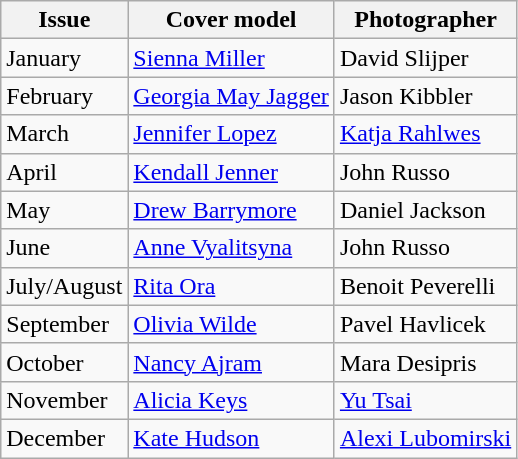<table class="sortable wikitable">
<tr>
<th>Issue</th>
<th>Cover model</th>
<th>Photographer</th>
</tr>
<tr>
<td>January</td>
<td><a href='#'>Sienna Miller</a></td>
<td>David Slijper</td>
</tr>
<tr>
<td>February</td>
<td><a href='#'>Georgia May Jagger</a></td>
<td>Jason Kibbler</td>
</tr>
<tr>
<td>March</td>
<td><a href='#'>Jennifer Lopez</a></td>
<td><a href='#'>Katja Rahlwes</a></td>
</tr>
<tr>
<td>April</td>
<td><a href='#'>Kendall Jenner</a></td>
<td>John Russo</td>
</tr>
<tr>
<td>May</td>
<td><a href='#'>Drew Barrymore</a></td>
<td>Daniel Jackson</td>
</tr>
<tr>
<td>June</td>
<td><a href='#'>Anne Vyalitsyna</a></td>
<td>John Russo</td>
</tr>
<tr>
<td>July/August</td>
<td><a href='#'>Rita Ora</a></td>
<td>Benoit Peverelli</td>
</tr>
<tr>
<td>September</td>
<td><a href='#'>Olivia Wilde</a></td>
<td>Pavel Havlicek</td>
</tr>
<tr>
<td>October</td>
<td><a href='#'>Nancy Ajram</a></td>
<td>Mara Desipris</td>
</tr>
<tr>
<td>November</td>
<td><a href='#'>Alicia Keys</a></td>
<td><a href='#'>Yu Tsai</a></td>
</tr>
<tr>
<td>December</td>
<td><a href='#'>Kate Hudson</a></td>
<td><a href='#'>Alexi Lubomirski</a></td>
</tr>
</table>
